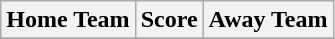<table class="wikitable" style="text-align: center">
<tr>
<th>Home Team</th>
<th>Score</th>
<th>Away Team</th>
</tr>
<tr>
</tr>
</table>
